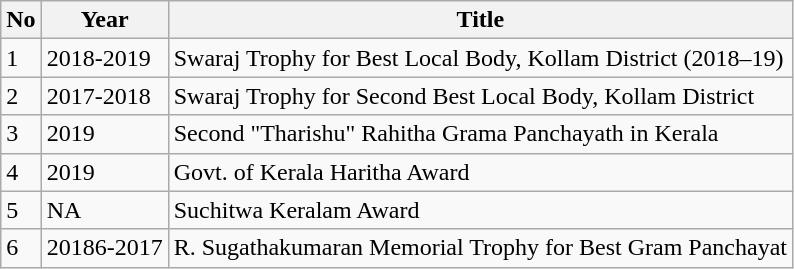<table class="wikitable">
<tr>
<th>No</th>
<th>Year</th>
<th>Title</th>
</tr>
<tr>
<td>1</td>
<td>2018-2019</td>
<td>Swaraj Trophy for Best Local Body, Kollam District (2018–19)</td>
</tr>
<tr>
<td>2</td>
<td>2017-2018</td>
<td>Swaraj Trophy for Second Best Local Body, Kollam District</td>
</tr>
<tr>
<td>3</td>
<td>2019</td>
<td>Second "Tharishu" Rahitha Grama Panchayath in Kerala</td>
</tr>
<tr>
<td>4</td>
<td>2019</td>
<td>Govt. of Kerala Haritha Award</td>
</tr>
<tr>
<td>5</td>
<td>NA</td>
<td>Suchitwa Keralam Award</td>
</tr>
<tr>
<td>6</td>
<td>20186-2017</td>
<td>R. Sugathakumaran Memorial Trophy for Best Gram Panchayat</td>
</tr>
</table>
